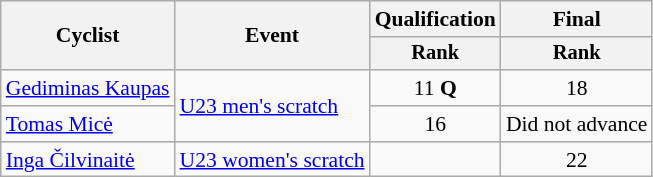<table class="wikitable" style="font-size:90%">
<tr>
<th rowspan="2">Cyclist</th>
<th rowspan="2">Event</th>
<th>Qualification</th>
<th>Final</th>
</tr>
<tr style="font-size:95%">
<th>Rank</th>
<th>Rank</th>
</tr>
<tr align=center>
<td align=left><a href='#'>Gediminas Kaupas</a></td>
<td align=left rowspan=2><a href='#'>U23 men's scratch</a></td>
<td>11 <strong>Q</strong></td>
<td>18</td>
</tr>
<tr align=center>
<td align=left><a href='#'>Tomas Micė</a></td>
<td>16</td>
<td>Did not advance</td>
</tr>
<tr align=center>
<td align=left><a href='#'>Inga Čilvinaitė</a></td>
<td align=left><a href='#'>U23 women's scratch</a></td>
<td></td>
<td>22</td>
</tr>
</table>
